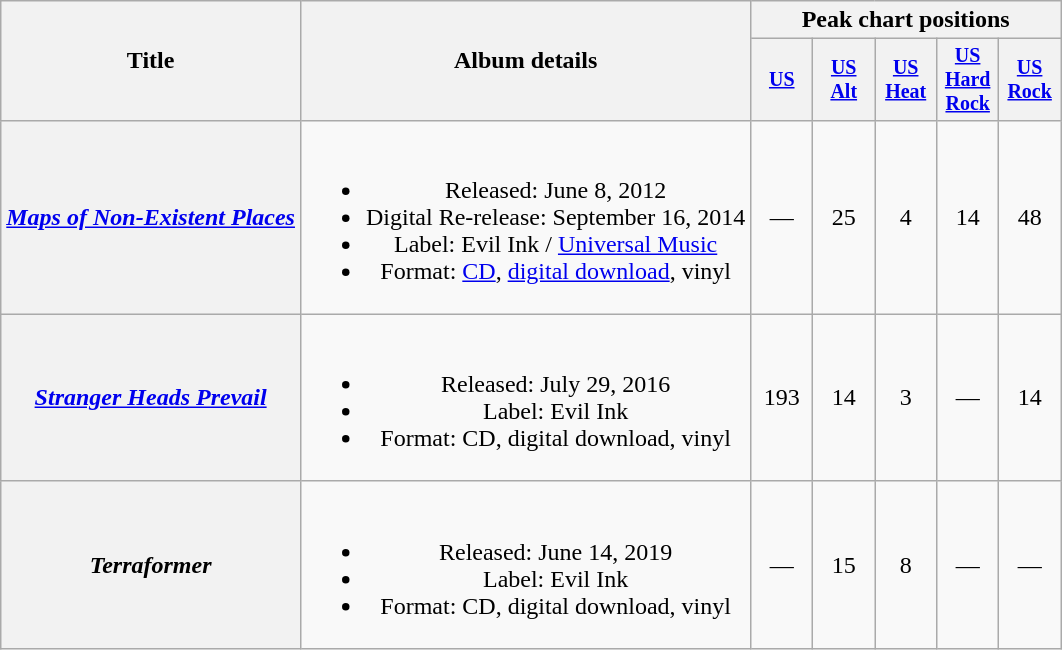<table class="wikitable plainrowheaders" style="text-align:center;">
<tr>
<th scope="col" rowspan="2">Title</th>
<th scope="col" rowspan="2">Album details</th>
<th scope="col" colspan="7">Peak chart positions</th>
</tr>
<tr>
<th style="width:35px;font-size:smaller;"><a href='#'>US</a></th>
<th style="width:35px;font-size:smaller;"><a href='#'>US Alt</a></th>
<th style="width:35px;font-size:smaller;"><a href='#'>US<br>Heat</a></th>
<th style="width:35px;font-size:smaller;"><a href='#'>US Hard Rock</a></th>
<th style="width:35px;font-size:smaller;"><a href='#'>US Rock</a></th>
</tr>
<tr>
<th scope="row"><em><a href='#'>Maps of Non-Existent Places</a></em></th>
<td><br><ul><li>Released: June 8, 2012</li><li>Digital Re-release: September 16, 2014</li><li>Label: Evil Ink / <a href='#'>Universal Music</a></li><li>Format: <a href='#'>CD</a>, <a href='#'>digital download</a>, vinyl</li></ul></td>
<td>—</td>
<td>25</td>
<td>4</td>
<td>14</td>
<td>48</td>
</tr>
<tr>
<th scope="row"><em><a href='#'>Stranger Heads Prevail</a></em></th>
<td><br><ul><li>Released: July 29, 2016</li><li>Label: Evil Ink</li><li>Format: CD, digital download, vinyl</li></ul></td>
<td>193</td>
<td>14</td>
<td>3</td>
<td>—</td>
<td>14</td>
</tr>
<tr>
<th scope="row"><em>Terraformer</em></th>
<td><br><ul><li>Released: June 14, 2019</li><li>Label: Evil Ink</li><li>Format: CD, digital download, vinyl</li></ul></td>
<td>—</td>
<td>15</td>
<td>8</td>
<td>—</td>
<td>—</td>
</tr>
</table>
